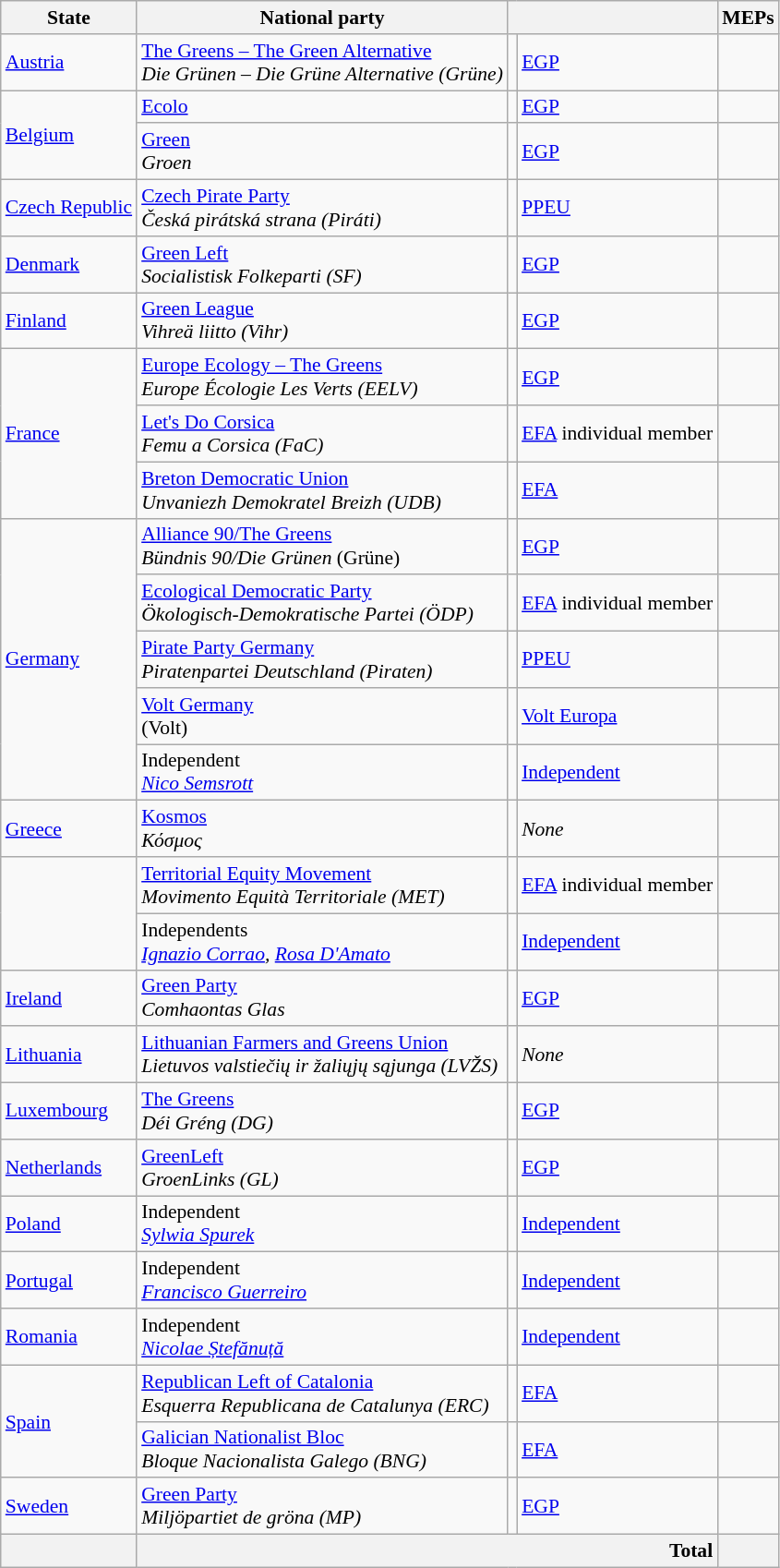<table class="wikitable sortable mw-collapsible mw-collapsed" style="font-size:90%">
<tr>
<th>State</th>
<th>National party</th>
<th colspan=2></th>
<th>MEPs</th>
</tr>
<tr>
<td> <a href='#'>Austria</a></td>
<td><a href='#'>The Greens – The Green Alternative</a><br><em>Die Grünen – Die Grüne Alternative (Grüne)</em></td>
<td></td>
<td><a href='#'>EGP</a></td>
<td></td>
</tr>
<tr>
<td rowspan=2> <a href='#'>Belgium</a></td>
<td><a href='#'>Ecolo</a></td>
<td></td>
<td><a href='#'>EGP</a></td>
<td></td>
</tr>
<tr>
<td><a href='#'>Green</a><br><em>Groen</em></td>
<td></td>
<td><a href='#'>EGP</a></td>
<td></td>
</tr>
<tr>
<td> <a href='#'>Czech Republic</a></td>
<td><a href='#'>Czech Pirate Party</a><br><em>Česká pirátská strana (Piráti)</em></td>
<td></td>
<td><a href='#'>PPEU</a></td>
<td></td>
</tr>
<tr>
<td> <a href='#'>Denmark</a></td>
<td><a href='#'>Green Left</a><br><em>Socialistisk Folkeparti (SF)</em></td>
<td></td>
<td><a href='#'>EGP</a></td>
<td></td>
</tr>
<tr>
<td> <a href='#'>Finland</a></td>
<td><a href='#'>Green League</a><br><em>Vihreä liitto (Vihr)</em></td>
<td></td>
<td><a href='#'>EGP</a></td>
<td></td>
</tr>
<tr>
<td rowspan=3> <a href='#'>France</a></td>
<td><a href='#'>Europe Ecology – The Greens</a><br><em>Europe Écologie Les Verts</em> <em>(EELV)</em></td>
<td></td>
<td><a href='#'>EGP</a></td>
<td></td>
</tr>
<tr>
<td><a href='#'>Let's Do Corsica</a><br><em>Femu a Corsica (FaC)</em></td>
<td></td>
<td><a href='#'>EFA</a> individual member</td>
<td></td>
</tr>
<tr>
<td><a href='#'>Breton Democratic Union</a><br><em>Unvaniezh Demokratel Breizh (UDB)</em></td>
<td></td>
<td><a href='#'>EFA</a></td>
<td></td>
</tr>
<tr>
<td rowspan=5> <a href='#'>Germany</a></td>
<td><a href='#'>Alliance 90/The Greens</a><br><em>Bündnis 90/Die Grünen</em> (Grüne)</td>
<td></td>
<td><a href='#'>EGP</a></td>
<td></td>
</tr>
<tr>
<td><a href='#'>Ecological Democratic Party</a><br><em>Ökologisch-Demokratische Partei (ÖDP)</em></td>
<td></td>
<td><a href='#'>EFA</a> individual member</td>
<td></td>
</tr>
<tr>
<td><a href='#'>Pirate Party Germany</a><br><em>Piratenpartei Deutschland (Piraten)</em></td>
<td></td>
<td><a href='#'>PPEU</a></td>
<td></td>
</tr>
<tr>
<td><a href='#'>Volt Germany</a><br> (Volt)</td>
<td></td>
<td><a href='#'>Volt Europa</a></td>
<td></td>
</tr>
<tr>
<td>Independent<br><em><a href='#'>Nico Semsrott</a></em></td>
<td></td>
<td><a href='#'>Independent</a></td>
<td></td>
</tr>
<tr>
<td> <a href='#'>Greece</a></td>
<td><a href='#'>Kosmos</a><br><em>Κόσμος</em></td>
<td></td>
<td><em>None</em></td>
<td></td>
</tr>
<tr>
<td rowspan=2></td>
<td><a href='#'>Territorial Equity Movement</a><br><em>Movimento Equità Territoriale (MET)</em></td>
<td></td>
<td><a href='#'>EFA</a> individual member</td>
<td></td>
</tr>
<tr>
<td>Independents<br><em><a href='#'>Ignazio Corrao</a>, <a href='#'>Rosa D'Amato</a></em></td>
<td></td>
<td><a href='#'>Independent</a></td>
<td></td>
</tr>
<tr>
<td> <a href='#'>Ireland</a></td>
<td><a href='#'>Green Party</a><br><em>Comhaontas Glas</em></td>
<td></td>
<td><a href='#'>EGP</a></td>
<td></td>
</tr>
<tr>
<td> <a href='#'>Lithuania</a></td>
<td><a href='#'>Lithuanian Farmers and Greens Union</a><br><em>Lietuvos valstiečių ir žaliųjų sąjunga (LVŽS)</em></td>
<td></td>
<td><em>None</em></td>
<td></td>
</tr>
<tr>
<td> <a href='#'>Luxembourg</a></td>
<td><a href='#'>The Greens</a><br><em>Déi Gréng (DG)</em></td>
<td></td>
<td><a href='#'>EGP</a></td>
<td></td>
</tr>
<tr>
<td> <a href='#'>Netherlands</a></td>
<td><a href='#'>GreenLeft</a><br> <em>GroenLinks (GL)</em></td>
<td></td>
<td><a href='#'>EGP</a></td>
<td></td>
</tr>
<tr>
<td> <a href='#'>Poland</a></td>
<td>Independent<br><em><a href='#'>Sylwia Spurek</a></em></td>
<td></td>
<td><a href='#'>Independent</a></td>
<td></td>
</tr>
<tr>
<td> <a href='#'>Portugal</a></td>
<td>Independent<br><em><a href='#'>Francisco Guerreiro</a></em></td>
<td></td>
<td><a href='#'>Independent</a></td>
<td></td>
</tr>
<tr>
<td> <a href='#'>Romania</a></td>
<td>Independent<br><em><a href='#'>Nicolae Ștefănuță</a></em></td>
<td></td>
<td><a href='#'>Independent</a></td>
<td></td>
</tr>
<tr>
<td rowspan=2> <a href='#'>Spain</a></td>
<td><a href='#'>Republican Left of Catalonia</a><br><em>Esquerra Republicana de Catalunya (ERC)</em></td>
<td></td>
<td><a href='#'>EFA</a></td>
<td></td>
</tr>
<tr>
<td><a href='#'>Galician Nationalist Bloc</a><br><em>Bloque Nacionalista Galego (BNG)</em></td>
<td></td>
<td><a href='#'>EFA</a></td>
<td></td>
</tr>
<tr>
<td> <a href='#'>Sweden</a></td>
<td><a href='#'>Green Party</a><br><em>Miljöpartiet de gröna (MP)</em></td>
<td></td>
<td><a href='#'>EGP</a></td>
<td></td>
</tr>
<tr>
<th style="text-align:left"></th>
<th colspan=3 style="text-align:right">Total</th>
<th></th>
</tr>
</table>
